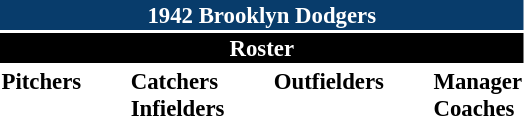<table class="toccolours" style="font-size: 95%;">
<tr>
<th colspan="10" style="background-color: #083c6b; color: white; text-align: center;">1942 Brooklyn Dodgers</th>
</tr>
<tr>
<td colspan="10" style="background-color: black; color: white; text-align: center;"><strong>Roster</strong></td>
</tr>
<tr>
<td valign="top"><strong>Pitchers</strong><br>













</td>
<td width="25px"></td>
<td valign="top"><strong>Catchers</strong><br>


<strong>Infielders</strong>







</td>
<td width="25px"></td>
<td valign="top"><strong>Outfielders</strong><br>




</td>
<td width="25px"></td>
<td valign="top"><strong>Manager</strong><br>
<strong>Coaches</strong>


</td>
</tr>
</table>
